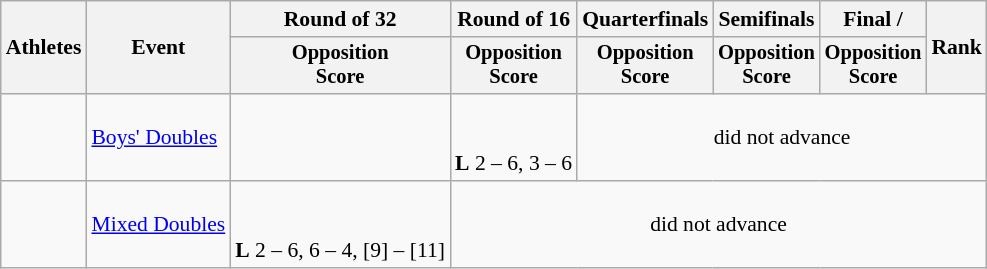<table class=wikitable style="font-size:90%">
<tr>
<th rowspan="2">Athletes</th>
<th rowspan="2">Event</th>
<th>Round of 32</th>
<th>Round of 16</th>
<th>Quarterfinals</th>
<th>Semifinals</th>
<th>Final / </th>
<th rowspan=2>Rank</th>
</tr>
<tr style="font-size:95%">
<th>Opposition<br>Score</th>
<th>Opposition<br>Score</th>
<th>Opposition<br>Score</th>
<th>Opposition<br>Score</th>
<th>Opposition<br>Score</th>
</tr>
<tr align=center>
<td align=left><br></td>
<td align=left><a href='#'>Boys' Doubles</a></td>
<td></td>
<td><br> <br><strong>L</strong> 2 – 6, 3 – 6</td>
<td colspan=4>did not advance</td>
</tr>
<tr align=center>
<td align=left><br></td>
<td align=left><a href='#'>Mixed Doubles</a></td>
<td><br> <br><strong>L</strong> 2 – 6, 6 – 4, [9] – [11]</td>
<td colspan=5>did not advance</td>
</tr>
</table>
